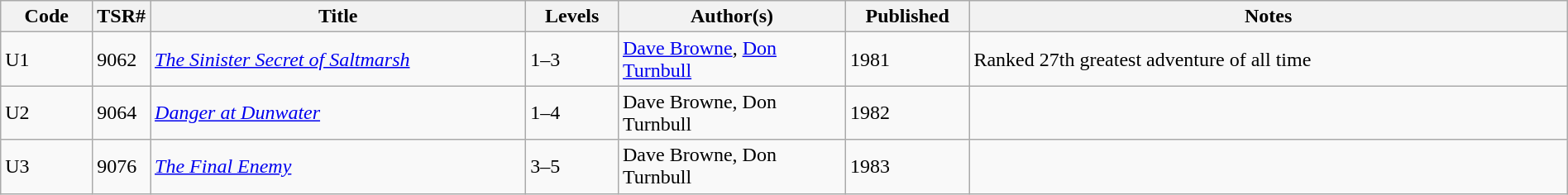<table class="wikitable" style="width: 100%">
<tr>
<th scope="col" style="width: 6%;">Code</th>
<th>TSR#</th>
<th scope="col" style="width: 25%;">Title</th>
<th scope="col" style="width: 6%;">Levels</th>
<th scope="col" style="width: 15%;">Author(s)</th>
<th scope="col" style="width: 8%;">Published</th>
<th scope="col" style="width: 40%;">Notes</th>
</tr>
<tr>
<td>U1</td>
<td>9062</td>
<td><em><a href='#'>The Sinister Secret of Saltmarsh</a></em></td>
<td>1–3</td>
<td><a href='#'>Dave Browne</a>, <a href='#'>Don Turnbull</a></td>
<td>1981</td>
<td>Ranked 27th greatest adventure of all time</td>
</tr>
<tr>
<td>U2</td>
<td>9064</td>
<td><em><a href='#'>Danger at Dunwater</a></em></td>
<td>1–4</td>
<td>Dave Browne, Don Turnbull</td>
<td>1982</td>
<td> </td>
</tr>
<tr>
<td>U3</td>
<td>9076</td>
<td><em><a href='#'>The Final Enemy</a></em></td>
<td>3–5</td>
<td>Dave Browne, Don Turnbull</td>
<td>1983</td>
<td> </td>
</tr>
</table>
